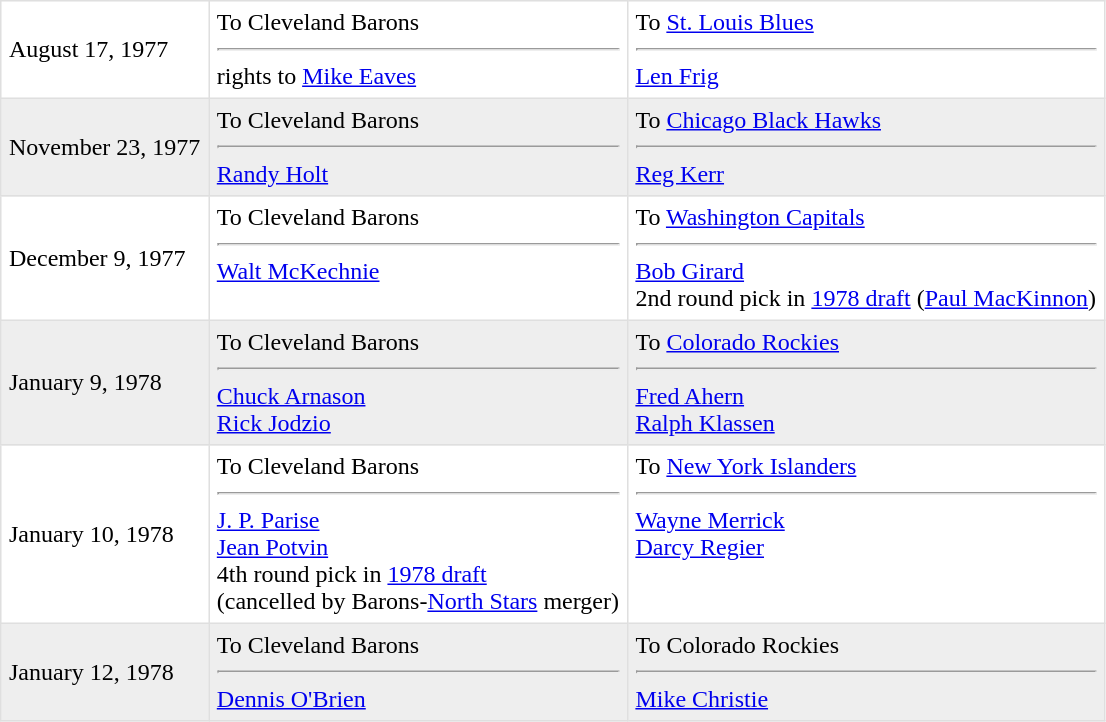<table border=1 style="border-collapse:collapse" bordercolor="#DFDFDF"  cellpadding="5">
<tr>
<td>August 17, 1977</td>
<td valign="top">To Cleveland Barons <hr>rights to <a href='#'>Mike Eaves</a></td>
<td valign="top">To <a href='#'>St. Louis Blues</a> <hr><a href='#'>Len Frig</a></td>
</tr>
<tr bgcolor="#eeeeee">
<td>November 23, 1977</td>
<td valign="top">To Cleveland Barons <hr><a href='#'>Randy Holt</a></td>
<td valign="top">To <a href='#'>Chicago Black Hawks</a> <hr><a href='#'>Reg Kerr</a></td>
</tr>
<tr>
<td>December 9, 1977</td>
<td valign="top">To Cleveland Barons <hr><a href='#'>Walt McKechnie</a></td>
<td valign="top">To <a href='#'>Washington Capitals</a> <hr><a href='#'>Bob Girard</a><br>2nd round pick in <a href='#'>1978 draft</a> (<a href='#'>Paul MacKinnon</a>)</td>
</tr>
<tr bgcolor="#eeeeee">
<td>January 9, 1978</td>
<td valign="top">To Cleveland Barons <hr><a href='#'>Chuck Arnason</a><br><a href='#'>Rick Jodzio</a></td>
<td valign="top">To <a href='#'>Colorado Rockies</a> <hr><a href='#'>Fred Ahern</a><br><a href='#'>Ralph Klassen</a></td>
</tr>
<tr>
<td>January 10, 1978</td>
<td valign="top">To Cleveland Barons <hr><a href='#'>J. P. Parise</a><br><a href='#'>Jean Potvin</a><br>4th round pick in <a href='#'>1978 draft</a><br>(cancelled by Barons-<a href='#'>North Stars</a> merger)</td>
<td valign="top">To <a href='#'>New York Islanders</a> <hr><a href='#'>Wayne Merrick</a><br><a href='#'>Darcy Regier</a></td>
</tr>
<tr bgcolor="#eeeeee">
<td>January 12, 1978</td>
<td valign="top">To Cleveland Barons <hr><a href='#'>Dennis O'Brien</a></td>
<td valign="top">To Colorado Rockies <hr><a href='#'>Mike Christie</a></td>
</tr>
</table>
